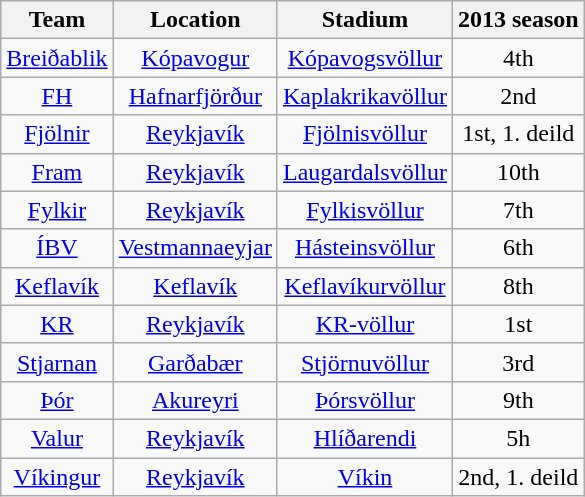<table class="wikitable sortable" style="text-align:center;">
<tr>
<th>Team</th>
<th>Location</th>
<th>Stadium</th>
<th>2013 season</th>
</tr>
<tr>
<td><a href='#'>Breiðablik</a></td>
<td><a href='#'>Kópavogur</a></td>
<td><a href='#'>Kópavogsvöllur</a></td>
<td>4th</td>
</tr>
<tr>
<td><a href='#'>FH</a></td>
<td><a href='#'>Hafnarfjörður</a></td>
<td><a href='#'>Kaplakrikavöllur</a></td>
<td>2nd</td>
</tr>
<tr>
<td><a href='#'>Fjölnir</a></td>
<td><a href='#'>Reykjavík</a></td>
<td><a href='#'>Fjölnisvöllur</a></td>
<td>1st, 1. deild</td>
</tr>
<tr>
<td><a href='#'>Fram</a></td>
<td><a href='#'>Reykjavík</a></td>
<td><a href='#'>Laugardalsvöllur</a></td>
<td>10th</td>
</tr>
<tr>
<td><a href='#'>Fylkir</a></td>
<td><a href='#'>Reykjavík</a></td>
<td><a href='#'>Fylkisvöllur</a></td>
<td>7th</td>
</tr>
<tr>
<td><a href='#'>ÍBV</a></td>
<td><a href='#'>Vestmannaeyjar</a></td>
<td><a href='#'>Hásteinsvöllur</a></td>
<td>6th</td>
</tr>
<tr>
<td><a href='#'>Keflavík</a></td>
<td><a href='#'>Keflavík</a></td>
<td><a href='#'>Keflavíkurvöllur</a></td>
<td>8th</td>
</tr>
<tr>
<td><a href='#'>KR</a></td>
<td><a href='#'>Reykjavík</a></td>
<td><a href='#'>KR-völlur</a></td>
<td>1st</td>
</tr>
<tr>
<td><a href='#'>Stjarnan</a></td>
<td><a href='#'>Garðabær</a></td>
<td><a href='#'>Stjörnuvöllur</a></td>
<td>3rd</td>
</tr>
<tr>
<td><a href='#'>Þór</a></td>
<td><a href='#'>Akureyri</a></td>
<td><a href='#'>Þórsvöllur</a></td>
<td>9th</td>
</tr>
<tr>
<td><a href='#'>Valur</a></td>
<td><a href='#'>Reykjavík</a></td>
<td><a href='#'>Hlíðarendi</a></td>
<td>5h</td>
</tr>
<tr>
<td><a href='#'>Víkingur</a></td>
<td><a href='#'>Reykjavík</a></td>
<td><a href='#'>Víkin</a></td>
<td>2nd, 1. deild</td>
</tr>
</table>
